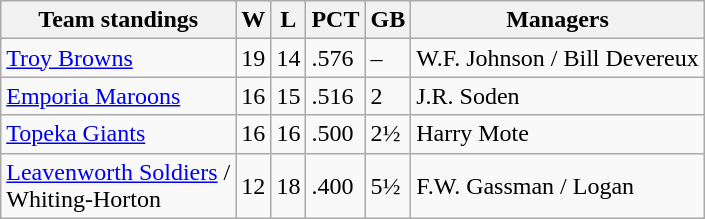<table class="wikitable">
<tr align=center>
<th>Team standings</th>
<th>W</th>
<th>L</th>
<th>PCT</th>
<th>GB</th>
<th>Managers</th>
</tr>
<tr>
<td><a href='#'>Troy Browns</a></td>
<td>19</td>
<td>14</td>
<td>.576</td>
<td>–</td>
<td>W.F. Johnson / Bill Devereux</td>
</tr>
<tr>
<td><a href='#'>Emporia Maroons</a></td>
<td>16</td>
<td>15</td>
<td>.516</td>
<td>2</td>
<td>J.R. Soden</td>
</tr>
<tr>
<td><a href='#'>Topeka Giants</a></td>
<td>16</td>
<td>16</td>
<td>.500</td>
<td>2½</td>
<td>Harry Mote</td>
</tr>
<tr>
<td><a href='#'>Leavenworth Soldiers</a> /<br>Whiting-Horton</td>
<td>12</td>
<td>18</td>
<td>.400</td>
<td>5½</td>
<td>F.W. Gassman / Logan</td>
</tr>
</table>
